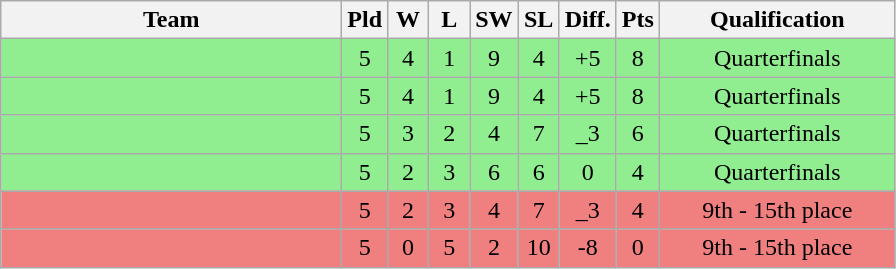<table class=wikitable style="text-align:center">
<tr>
<th width=220>Team</th>
<th width=20>Pld</th>
<th width=20>W</th>
<th width=20>L</th>
<th width=20>SW</th>
<th width=20>SL</th>
<th width=20>Diff.</th>
<th width=20>Pts</th>
<th width=150>Qualification</th>
</tr>
<tr bgcolor=90EE90>
<td align=left></td>
<td>5</td>
<td>4</td>
<td>1</td>
<td>9</td>
<td>4</td>
<td>+5</td>
<td>8</td>
<td>Quarterfinals</td>
</tr>
<tr bgcolor=90EE90>
<td align=left></td>
<td>5</td>
<td>4</td>
<td>1</td>
<td>9</td>
<td>4</td>
<td>+5</td>
<td>8</td>
<td>Quarterfinals</td>
</tr>
<tr bgcolor=90EE90>
<td align=left></td>
<td>5</td>
<td>3</td>
<td>2</td>
<td>4</td>
<td>7</td>
<td>_3</td>
<td>6</td>
<td>Quarterfinals</td>
</tr>
<tr bgcolor=90EE90>
<td align=left></td>
<td>5</td>
<td>2</td>
<td>3</td>
<td>6</td>
<td>6</td>
<td>0</td>
<td>4</td>
<td>Quarterfinals</td>
</tr>
<tr bgcolor=F08080>
<td align=left></td>
<td>5</td>
<td>2</td>
<td>3</td>
<td>4</td>
<td>7</td>
<td>_3</td>
<td>4</td>
<td>9th - 15th place</td>
</tr>
<tr bgcolor=F08080>
<td align=left></td>
<td>5</td>
<td>0</td>
<td>5</td>
<td>2</td>
<td>10</td>
<td>-8</td>
<td>0</td>
<td>9th - 15th place</td>
</tr>
</table>
